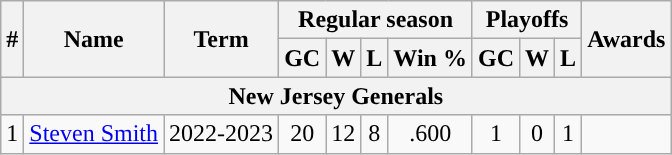<table class="wikitable" style="text-align:center">
<tr>
<th rowspan="2">#</th>
<th rowspan="2">Name</th>
<th rowspan="2">Term</th>
<th colspan="4">Regular season</th>
<th colspan="3">Playoffs</th>
<th rowspan="2">Awards</th>
</tr>
<tr>
<th>GC</th>
<th>W</th>
<th>L</th>
<th>Win %</th>
<th>GC</th>
<th>W</th>
<th>L</th>
</tr>
<tr>
<th colspan="11">New Jersey Generals</th>
</tr>
<tr>
<td>1</td>
<td><a href='#'>Steven Smith</a></td>
<td>2022-2023</td>
<td>20</td>
<td>12</td>
<td>8</td>
<td>.600</td>
<td>1</td>
<td>0</td>
<td>1</td>
<td></td>
</tr>
</table>
